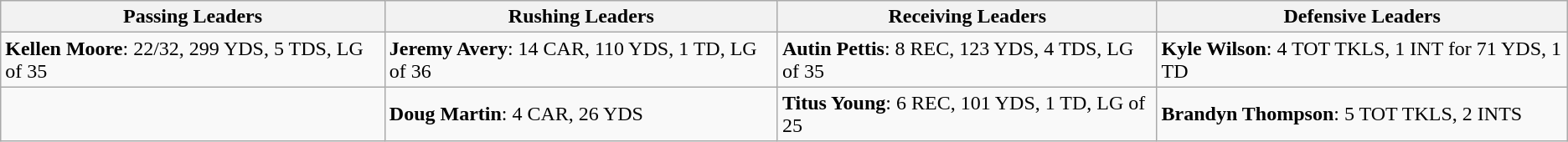<table class="wikitable">
<tr>
<th>Passing Leaders</th>
<th>Rushing Leaders</th>
<th>Receiving Leaders</th>
<th>Defensive Leaders</th>
</tr>
<tr>
<td><strong>Kellen Moore</strong>: 22/32, 299 YDS, 5 TDS, LG of 35</td>
<td><strong>Jeremy Avery</strong>: 14 CAR, 110 YDS, 1 TD, LG of 36</td>
<td><strong>Autin Pettis</strong>: 8 REC, 123 YDS, 4 TDS, LG of 35</td>
<td><strong>Kyle Wilson</strong>: 4 TOT TKLS, 1 INT for 71 YDS, 1 TD</td>
</tr>
<tr>
<td></td>
<td><strong>Doug Martin</strong>: 4 CAR, 26 YDS</td>
<td><strong>Titus Young</strong>: 6 REC, 101 YDS, 1 TD, LG of 25</td>
<td><strong>Brandyn Thompson</strong>: 5 TOT TKLS, 2 INTS</td>
</tr>
</table>
